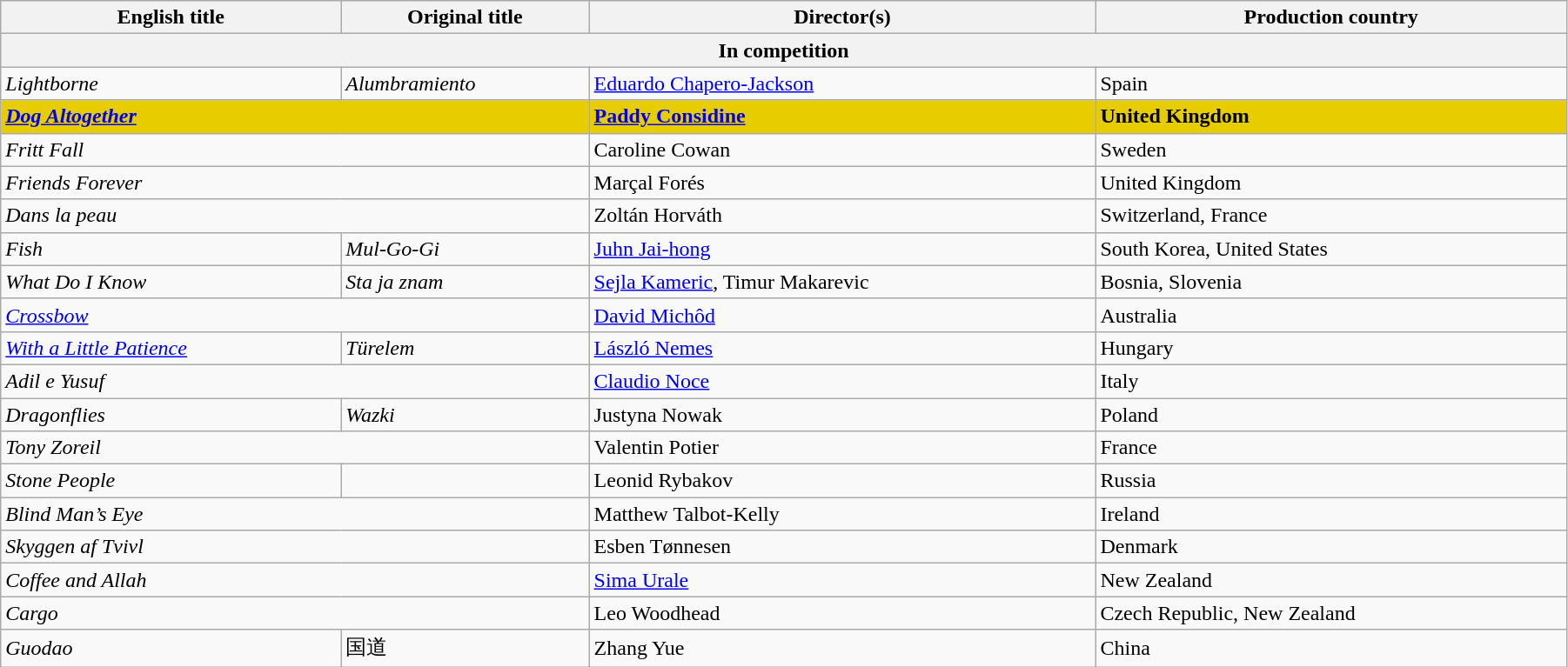<table class="wikitable" style="width:95%; margin-bottom:0px">
<tr>
<th>English title</th>
<th>Original title</th>
<th>Director(s)</th>
<th>Production country</th>
</tr>
<tr>
<th colspan="4">In competition</th>
</tr>
<tr>
<td><em>Lightborne</em></td>
<td><em>Alumbramiento</em></td>
<td data-sort-value="Chapero"><a href='#'>Eduardo Chapero-Jackson</a></td>
<td>Spain</td>
</tr>
<tr style="background:#E7CD00;">
<td colspan=2><strong><em><a href='#'>Dog Altogether</a></em></strong></td>
<td data-sort-value="Considine"><strong><a href='#'>Paddy Considine</a></strong></td>
<td><strong>United Kingdom</strong></td>
</tr>
<tr>
<td colspan=2><em>Fritt Fall</em></td>
<td data-sort-value="Cowan">Caroline Cowan</td>
<td>Sweden</td>
</tr>
<tr>
<td colspan=2><em>Friends Forever</em></td>
<td data-sort-value="Forés">Marçal Forés</td>
<td>United Kingdom</td>
</tr>
<tr>
<td colspan="2"><em>Dans la peau</em></td>
<td>Zoltán Horváth</td>
<td>Switzerland, France</td>
</tr>
<tr>
<td><em>Fish</em></td>
<td><em>Mul-Go-Gi</em></td>
<td><a href='#'>Juhn Jai-hong</a></td>
<td>South Korea, United States</td>
</tr>
<tr>
<td><em>What Do I Know</em></td>
<td><em>Sta ja znam</em></td>
<td data-sort-value="Kameric"><a href='#'>Sejla Kameric</a>, Timur Makarevic</td>
<td>Bosnia, Slovenia</td>
</tr>
<tr>
<td colspan=2><em><a href='#'>Crossbow</a></em></td>
<td data-sort-value="Michôd"><a href='#'>David Michôd</a></td>
<td>Australia</td>
</tr>
<tr>
<td><em><a href='#'>With a Little Patience</a></em></td>
<td><em>Türelem</em></td>
<td data-sort-value="Nemes"><a href='#'>László Nemes</a></td>
<td>Hungary</td>
</tr>
<tr>
<td colspan=2><em>Adil e Yusuf</em></td>
<td data-sort-value="Noce"><a href='#'>Claudio Noce</a></td>
<td>Italy</td>
</tr>
<tr>
<td><em>Dragonflies</em></td>
<td><em>Wazki</em></td>
<td data-sort-value="Nowak">Justyna Nowak</td>
<td>Poland</td>
</tr>
<tr>
<td colspan=2><em>Tony Zoreil</em></td>
<td data-sort-value="Potier">Valentin Potier</td>
<td>France</td>
</tr>
<tr>
<td><em>Stone People</em></td>
<td><em></em></td>
<td data-sort-value="Rybakov">Leonid Rybakov</td>
<td>Russia</td>
</tr>
<tr>
<td colspan=2><em>Blind Man’s Eye</em></td>
<td data-sort-value="Talbot-Kelly">Matthew Talbot-Kelly</td>
<td>Ireland</td>
</tr>
<tr>
<td colspan="2"><em>Skyggen af Tvivl</em></td>
<td>Esben Tønnesen</td>
<td>Denmark</td>
</tr>
<tr>
<td colspan=2><em>Coffee and Allah</em></td>
<td data-sort-value="Urale"><a href='#'>Sima Urale</a></td>
<td>New Zealand</td>
</tr>
<tr>
<td colspan=2><em>Cargo</em></td>
<td data-sort-value="Woodhead">Leo Woodhead</td>
<td>Czech Republic, New Zealand</td>
</tr>
<tr>
<td><em>Guodao</em></td>
<td>国道</td>
<td>Zhang Yue</td>
<td>China</td>
</tr>
</table>
